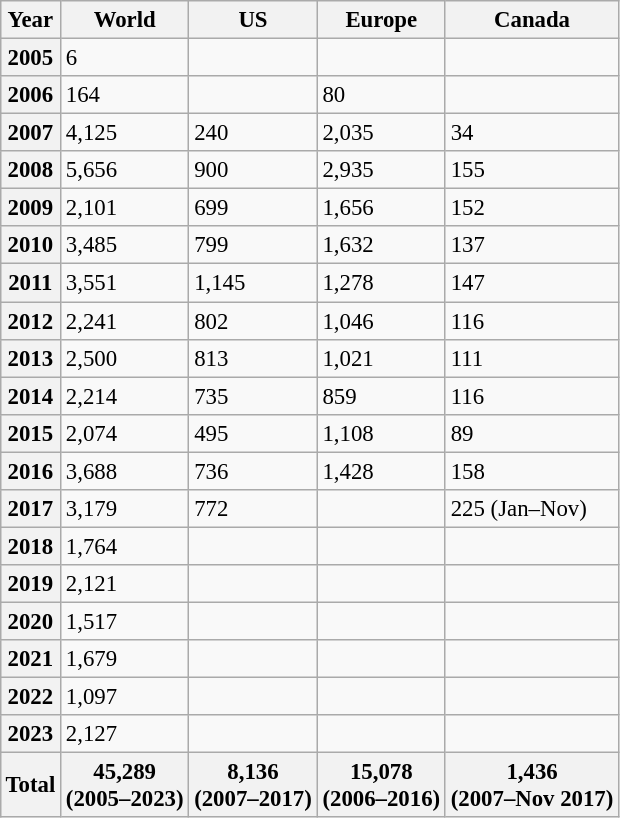<table class="wikitable" style="margin:0.5em ; font-size:95%">
<tr>
<th>Year</th>
<th>World</th>
<th>US</th>
<th>Europe</th>
<th>Canada</th>
</tr>
<tr>
<th>2005</th>
<td>6</td>
<td></td>
<td></td>
<td></td>
</tr>
<tr>
<th>2006</th>
<td>164</td>
<td></td>
<td>80</td>
<td></td>
</tr>
<tr>
<th>2007</th>
<td>4,125</td>
<td>240</td>
<td>2,035</td>
<td>34 </td>
</tr>
<tr>
<th>2008</th>
<td>5,656</td>
<td>900</td>
<td>2,935</td>
<td>155</td>
</tr>
<tr>
<th>2009</th>
<td>2,101</td>
<td>699</td>
<td>1,656</td>
<td>152</td>
</tr>
<tr>
<th>2010</th>
<td>3,485</td>
<td>799</td>
<td>1,632</td>
<td>137</td>
</tr>
<tr>
<th>2011</th>
<td>3,551</td>
<td>1,145</td>
<td>1,278</td>
<td>147</td>
</tr>
<tr>
<th>2012</th>
<td>2,241</td>
<td>802</td>
<td>1,046</td>
<td>116</td>
</tr>
<tr>
<th>2013</th>
<td>2,500</td>
<td>813</td>
<td>1,021</td>
<td>111</td>
</tr>
<tr>
<th>2014</th>
<td>2,214</td>
<td>735</td>
<td>859</td>
<td>116</td>
</tr>
<tr>
<th>2015</th>
<td>2,074</td>
<td>495</td>
<td>1,108</td>
<td>89</td>
</tr>
<tr>
<th>2016</th>
<td>3,688</td>
<td>736</td>
<td>1,428</td>
<td>158</td>
</tr>
<tr>
<th>2017</th>
<td>3,179</td>
<td>772</td>
<td></td>
<td>225 (Jan–Nov)</td>
</tr>
<tr>
<th>2018</th>
<td>1,764</td>
<td></td>
<td></td>
<td></td>
</tr>
<tr>
<th>2019</th>
<td>2,121</td>
<td></td>
<td></td>
<td></td>
</tr>
<tr>
<th>2020</th>
<td>1,517</td>
<td></td>
<td></td>
<td></td>
</tr>
<tr>
<th>2021</th>
<td>1,679</td>
<td></td>
<td></td>
<td></td>
</tr>
<tr>
<th>2022</th>
<td>1,097</td>
<td></td>
<td></td>
<td></td>
</tr>
<tr>
<th>2023</th>
<td>2,127</td>
<td></td>
<td></td>
<td></td>
</tr>
<tr>
<th>Total</th>
<th>45,289<br>(2005–2023)</th>
<th>8,136<br>(2007–2017)</th>
<th>15,078<br>(2006–2016)</th>
<th>1,436<br>(2007–Nov 2017)</th>
</tr>
</table>
